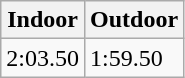<table class="wikitable" border="1" align="upright">
<tr>
<th>Indoor</th>
<th>Outdoor</th>
</tr>
<tr>
<td>2:03.50</td>
<td>1:59.50</td>
</tr>
</table>
